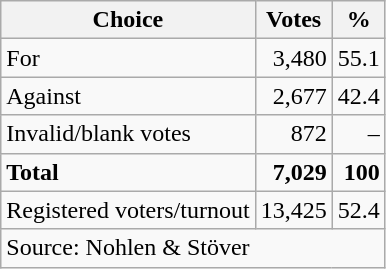<table class=wikitable style=text-align:right>
<tr>
<th>Choice</th>
<th>Votes</th>
<th>%</th>
</tr>
<tr>
<td align=left>For</td>
<td>3,480</td>
<td>55.1</td>
</tr>
<tr>
<td align=left>Against</td>
<td>2,677</td>
<td>42.4</td>
</tr>
<tr>
<td align=left>Invalid/blank votes</td>
<td>872</td>
<td>–</td>
</tr>
<tr>
<td align=left><strong>Total</strong></td>
<td><strong>7,029</strong></td>
<td><strong>100</strong></td>
</tr>
<tr>
<td align=left>Registered voters/turnout</td>
<td>13,425</td>
<td>52.4</td>
</tr>
<tr>
<td align=left colspan=3>Source: Nohlen & Stöver</td>
</tr>
</table>
